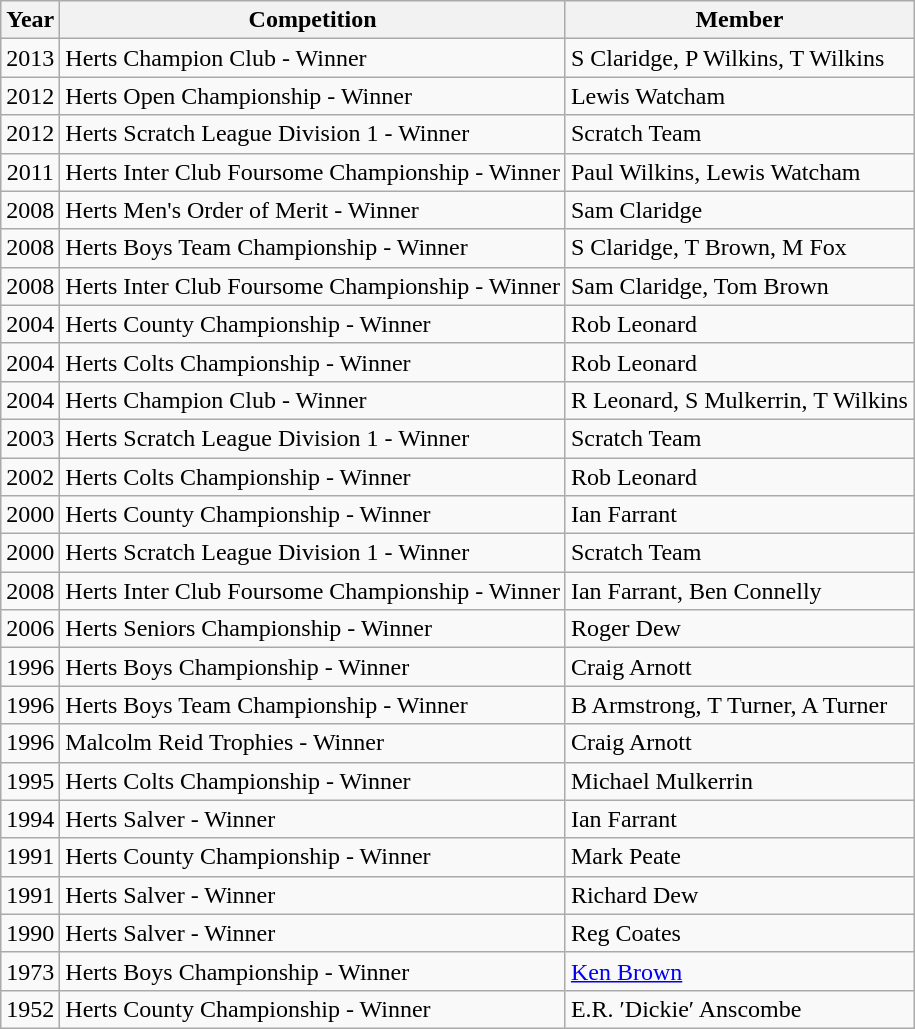<table class=wikitable>
<tr>
<th>Year</th>
<th align=left>Competition</th>
<th align=left>Member</th>
</tr>
<tr>
<td align=center>2013</td>
<td align=left>Herts Champion Club - Winner</td>
<td align=left>S Claridge, P Wilkins, T Wilkins</td>
</tr>
<tr>
<td align=center>2012</td>
<td align=left>Herts Open Championship - Winner</td>
<td align=left>Lewis Watcham</td>
</tr>
<tr>
<td align=center>2012</td>
<td align=left>Herts Scratch League Division 1 - Winner</td>
<td align=left>Scratch Team</td>
</tr>
<tr>
<td align=center>2011</td>
<td align=left>Herts Inter Club Foursome Championship - Winner</td>
<td align=left>Paul Wilkins, Lewis Watcham</td>
</tr>
<tr>
<td align=center>2008</td>
<td align=left>Herts Men's Order of Merit - Winner</td>
<td align=left>Sam Claridge</td>
</tr>
<tr>
<td align=center>2008</td>
<td align=left>Herts Boys Team Championship - Winner</td>
<td align=left>S Claridge, T Brown, M Fox</td>
</tr>
<tr>
<td align=center>2008</td>
<td align=left>Herts Inter Club Foursome Championship - Winner</td>
<td align=left>Sam Claridge, Tom Brown</td>
</tr>
<tr>
<td align=center>2004</td>
<td align=left>Herts County Championship - Winner</td>
<td align=left>Rob Leonard</td>
</tr>
<tr>
<td align=center>2004</td>
<td align=left>Herts Colts Championship - Winner</td>
<td align=left>Rob Leonard</td>
</tr>
<tr>
<td align=center>2004</td>
<td align=left>Herts Champion Club - Winner</td>
<td align=left>R Leonard, S Mulkerrin, T Wilkins</td>
</tr>
<tr>
<td align=center>2003</td>
<td align=left>Herts Scratch League Division 1 - Winner</td>
<td align=left>Scratch Team</td>
</tr>
<tr>
<td align=center>2002</td>
<td align=left>Herts Colts Championship - Winner</td>
<td align=left>Rob Leonard</td>
</tr>
<tr>
<td align=center>2000</td>
<td align=left>Herts County Championship - Winner</td>
<td align=left>Ian Farrant</td>
</tr>
<tr>
<td align=center>2000</td>
<td align=left>Herts Scratch League Division 1 - Winner</td>
<td align=left>Scratch Team</td>
</tr>
<tr>
<td align=center>2008</td>
<td align=left>Herts Inter Club Foursome Championship - Winner</td>
<td align=left>Ian Farrant, Ben Connelly</td>
</tr>
<tr>
<td align=center>2006</td>
<td align=left>Herts Seniors Championship - Winner</td>
<td align=left>Roger Dew</td>
</tr>
<tr>
<td align=center>1996</td>
<td align=left>Herts Boys Championship - Winner</td>
<td align=left>Craig Arnott</td>
</tr>
<tr>
<td align=center>1996</td>
<td align=left>Herts Boys Team Championship - Winner</td>
<td align=left>B Armstrong, T Turner, A Turner</td>
</tr>
<tr>
<td align=center>1996</td>
<td align=left>Malcolm Reid Trophies - Winner</td>
<td align=left>Craig Arnott</td>
</tr>
<tr>
<td align=center>1995</td>
<td align=left>Herts Colts Championship - Winner</td>
<td align=left>Michael Mulkerrin</td>
</tr>
<tr>
<td align=center>1994</td>
<td align=left>Herts Salver - Winner</td>
<td align=left>Ian Farrant</td>
</tr>
<tr>
<td align=center>1991</td>
<td align=left>Herts County Championship - Winner</td>
<td align=left>Mark Peate</td>
</tr>
<tr>
<td align=center>1991</td>
<td align=left>Herts Salver - Winner</td>
<td align=left>Richard Dew</td>
</tr>
<tr>
<td align=center>1990</td>
<td align=left>Herts Salver - Winner</td>
<td align=left>Reg Coates</td>
</tr>
<tr>
<td align=center>1973</td>
<td align=left>Herts Boys Championship - Winner</td>
<td align=left><a href='#'>Ken Brown</a></td>
</tr>
<tr>
<td align=center>1952</td>
<td align=left>Herts County Championship - Winner</td>
<td align=left>E.R. ′Dickie′ Anscombe</td>
</tr>
</table>
